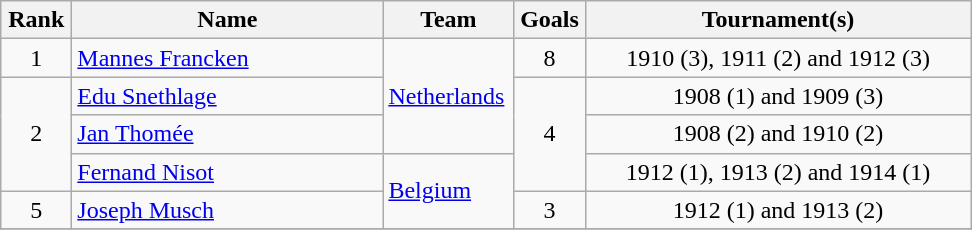<table class="wikitable" style="text-align: center;">
<tr>
<th style="width: 40px;">Rank</th>
<th style="width: 200px;">Name</th>
<th style="width: 80px;">Team</th>
<th style="width: 40px;">Goals</th>
<th style="width: 250px;">Tournament(s)</th>
</tr>
<tr>
<td>1</td>
<td align="left"> <a href='#'>Mannes Francken</a></td>
<td rowspan="3" align="left"><a href='#'>Netherlands</a></td>
<td>8</td>
<td>1910 (3), 1911 (2) and 1912 (3)</td>
</tr>
<tr>
<td rowspan="3">2</td>
<td align="left"> <a href='#'>Edu Snethlage</a></td>
<td rowspan="3">4</td>
<td>1908 (1) and 1909 (3)</td>
</tr>
<tr>
<td align="left"> <a href='#'>Jan Thomée</a></td>
<td>1908 (2) and 1910 (2)</td>
</tr>
<tr>
<td align="left"> <a href='#'>Fernand Nisot</a></td>
<td rowspan="2" align="left"><a href='#'>Belgium</a></td>
<td>1912 (1), 1913 (2) and 1914 (1)</td>
</tr>
<tr>
<td>5</td>
<td align="left"> <a href='#'>Joseph Musch</a></td>
<td>3</td>
<td>1912 (1) and 1913 (2)</td>
</tr>
<tr>
</tr>
</table>
